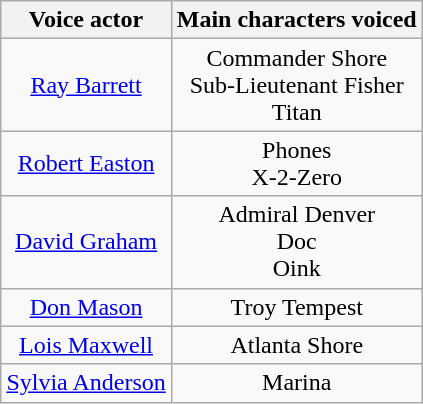<table class="wikitable" style="text-align: center; float: right; margin-left: 3em">
<tr>
<th>Voice actor</th>
<th>Main characters voiced</th>
</tr>
<tr>
<td><a href='#'>Ray Barrett</a></td>
<td>Commander Shore<br>Sub-Lieutenant Fisher<br>Titan</td>
</tr>
<tr>
<td><a href='#'>Robert Easton</a></td>
<td>Phones<br>X-2-Zero</td>
</tr>
<tr>
<td><a href='#'>David Graham</a></td>
<td>Admiral Denver<br>Doc<br>Oink</td>
</tr>
<tr>
<td><a href='#'>Don Mason</a></td>
<td>Troy Tempest</td>
</tr>
<tr>
<td><a href='#'>Lois Maxwell</a></td>
<td>Atlanta Shore</td>
</tr>
<tr>
<td><a href='#'>Sylvia Anderson</a></td>
<td>Marina</td>
</tr>
</table>
